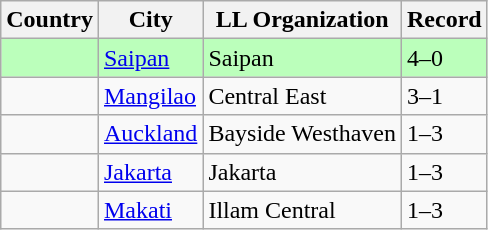<table class="wikitable">
<tr>
<th>Country</th>
<th>City</th>
<th>LL Organization</th>
<th>Record</th>
</tr>
<tr style="background:#bfb;">
<td><strong></strong></td>
<td><a href='#'>Saipan</a></td>
<td>Saipan</td>
<td>4–0</td>
</tr>
<tr>
<td><strong></strong></td>
<td><a href='#'>Mangilao</a></td>
<td>Central East</td>
<td>3–1</td>
</tr>
<tr>
<td><strong></strong></td>
<td><a href='#'>Auckland</a></td>
<td>Bayside Westhaven</td>
<td>1–3</td>
</tr>
<tr>
<td><strong></strong></td>
<td><a href='#'>Jakarta</a></td>
<td>Jakarta</td>
<td>1–3</td>
</tr>
<tr>
<td><strong></strong></td>
<td><a href='#'>Makati</a></td>
<td>Illam Central</td>
<td>1–3</td>
</tr>
</table>
